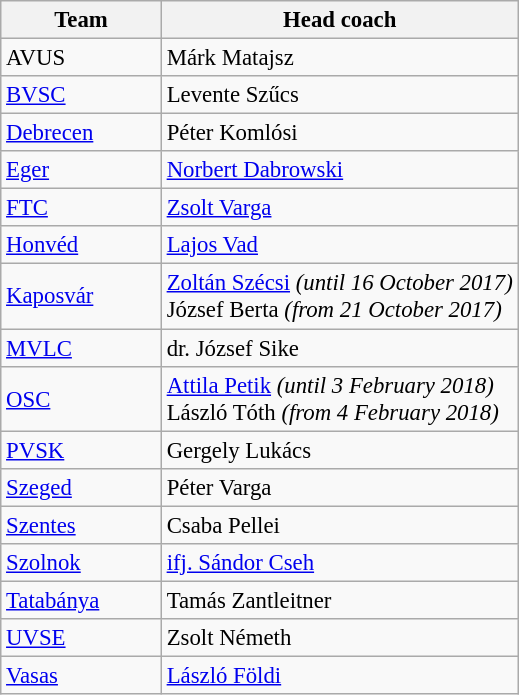<table class="wikitable" style="font-size:95%;">
<tr>
<th width=100>Team</th>
<th>Head coach</th>
</tr>
<tr>
<td> AVUS</td>
<td> Márk Matajsz</td>
</tr>
<tr>
<td> <a href='#'>BVSC</a></td>
<td> Levente Szűcs</td>
</tr>
<tr>
<td> <a href='#'>Debrecen</a></td>
<td> Péter Komlósi</td>
</tr>
<tr>
<td> <a href='#'>Eger</a></td>
<td> <a href='#'>Norbert Dabrowski</a></td>
</tr>
<tr>
<td> <a href='#'>FTC</a></td>
<td> <a href='#'>Zsolt Varga</a></td>
</tr>
<tr>
<td> <a href='#'>Honvéd</a></td>
<td> <a href='#'>Lajos Vad</a></td>
</tr>
<tr>
<td> <a href='#'>Kaposvár</a></td>
<td> <a href='#'>Zoltán Szécsi</a> <em>(until 16 October 2017)</em><br> József Berta <em>(from 21 October 2017)</em></td>
</tr>
<tr>
<td> <a href='#'>MVLC</a></td>
<td> dr. József Sike</td>
</tr>
<tr>
<td> <a href='#'>OSC</a></td>
<td> <a href='#'>Attila Petik</a> <em>(until 3 February 2018)</em><br> László Tóth <em>(from 4 February 2018)</em></td>
</tr>
<tr>
<td> <a href='#'>PVSK</a></td>
<td> Gergely Lukács</td>
</tr>
<tr>
<td> <a href='#'>Szeged</a></td>
<td> Péter Varga</td>
</tr>
<tr>
<td> <a href='#'>Szentes</a></td>
<td> Csaba Pellei</td>
</tr>
<tr>
<td> <a href='#'>Szolnok</a></td>
<td> <a href='#'>ifj. Sándor Cseh</a></td>
</tr>
<tr>
<td> <a href='#'>Tatabánya</a></td>
<td> Tamás Zantleitner</td>
</tr>
<tr>
<td> <a href='#'>UVSE</a></td>
<td> Zsolt Németh</td>
</tr>
<tr>
<td> <a href='#'>Vasas</a></td>
<td> <a href='#'>László Földi</a></td>
</tr>
</table>
